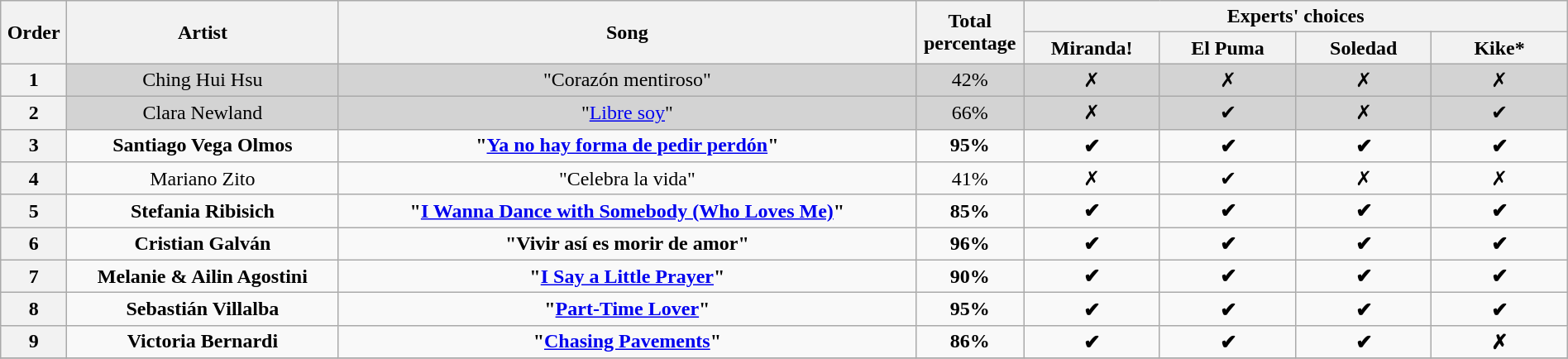<table class="wikitable" style="text-align:center; width:100%;">
<tr>
<th scope="col" rowspan="2" style="width:03%;">Order</th>
<th scope="col" rowspan="2" style="width:16%;">Artist</th>
<th scope="col" rowspan="2" style="width:34%;">Song</th>
<th scope="col" rowspan="2" style="width:05%;">Total percentage</th>
<th scope="col" colspan="4" style="width:24%;">Experts' choices</th>
</tr>
<tr>
<th style="width:08%;">Miranda!</th>
<th style="width:08%;">El Puma</th>
<th style="width:08%;">Soledad</th>
<th style="width:08%;">Kike*</th>
</tr>
<tr bgcolor=lightgray>
<th>1</th>
<td>Ching Hui Hsu</td>
<td>"Corazón mentiroso"</td>
<td>42%</td>
<td>✗</td>
<td>✗</td>
<td>✗</td>
<td>✗</td>
</tr>
<tr bgcolor=lightgray>
<th>2</th>
<td>Clara Newland</td>
<td>"<a href='#'>Libre soy</a>"</td>
<td>66%</td>
<td>✗</td>
<td>✔</td>
<td>✗</td>
<td>✔</td>
</tr>
<tr>
<th>3</th>
<td><strong>Santiago Vega Olmos</strong></td>
<td><strong>"<a href='#'>Ya no hay forma de pedir perdón</a>"</strong></td>
<td><strong>95%</strong></td>
<td><strong>✔</strong></td>
<td><strong>✔</strong></td>
<td><strong>✔</strong></td>
<td><strong>✔</strong></td>
</tr>
<tr -bgcolor=lightgray>
<th>4</th>
<td>Mariano Zito</td>
<td>"Celebra la vida"</td>
<td>41%</td>
<td>✗</td>
<td>✔</td>
<td>✗</td>
<td>✗</td>
</tr>
<tr>
<th>5</th>
<td><strong>Stefania Ribisich</strong></td>
<td><strong>"<a href='#'>I Wanna Dance with Somebody (Who Loves Me)</a>"</strong></td>
<td><strong>85%</strong></td>
<td><strong>✔</strong></td>
<td><strong>✔</strong></td>
<td><strong>✔</strong></td>
<td><strong>✔</strong></td>
</tr>
<tr>
<th>6</th>
<td><strong>Cristian Galván</strong></td>
<td><strong>"Vivir así es morir de amor"</strong></td>
<td><strong>96%</strong></td>
<td><strong>✔</strong></td>
<td><strong>✔</strong></td>
<td><strong>✔</strong></td>
<td><strong>✔</strong></td>
</tr>
<tr>
<th>7</th>
<td><strong>Melanie & Ailin Agostini</strong></td>
<td><strong>"<a href='#'>I Say a Little Prayer</a>"</strong></td>
<td><strong>90%</strong></td>
<td><strong>✔</strong></td>
<td><strong>✔</strong></td>
<td><strong>✔</strong></td>
<td><strong>✔</strong></td>
</tr>
<tr>
<th>8</th>
<td><strong>Sebastián Villalba</strong></td>
<td><strong>"<a href='#'>Part-Time Lover</a>"</strong></td>
<td><strong>95%</strong></td>
<td><strong>✔</strong></td>
<td><strong>✔</strong></td>
<td><strong>✔</strong></td>
<td><strong>✔</strong></td>
</tr>
<tr>
<th>9</th>
<td><strong>Victoria Bernardi</strong></td>
<td><strong>"<a href='#'>Chasing Pavements</a>"</strong></td>
<td><strong>86%</strong></td>
<td><strong>✔</strong></td>
<td><strong>✔</strong></td>
<td><strong>✔</strong></td>
<td><strong>✗</strong></td>
</tr>
<tr>
</tr>
</table>
